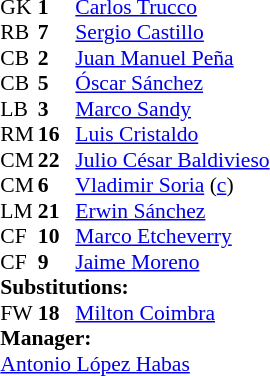<table cellspacing="0" cellpadding="0" style="font-size:90%; margin:0.2em auto;">
<tr>
<th width="25"></th>
<th width="25"></th>
</tr>
<tr>
<td>GK</td>
<td><strong>1</strong></td>
<td><a href='#'>Carlos Trucco</a></td>
</tr>
<tr>
<td>RB</td>
<td><strong>7</strong></td>
<td><a href='#'>Sergio Castillo</a></td>
</tr>
<tr>
<td>CB</td>
<td><strong>2</strong></td>
<td><a href='#'>Juan Manuel Peña</a></td>
</tr>
<tr>
<td>CB</td>
<td><strong>5</strong></td>
<td><a href='#'>Óscar Sánchez</a></td>
</tr>
<tr>
<td>LB</td>
<td><strong>3</strong></td>
<td><a href='#'>Marco Sandy</a></td>
<td></td>
<td></td>
</tr>
<tr>
<td>RM</td>
<td><strong>16</strong></td>
<td><a href='#'>Luis Cristaldo</a></td>
<td></td>
</tr>
<tr>
<td>CM</td>
<td><strong>22</strong></td>
<td><a href='#'>Julio César Baldivieso</a></td>
<td></td>
<td></td>
</tr>
<tr>
<td>CM</td>
<td><strong>6</strong></td>
<td><a href='#'>Vladimir Soria</a> (<a href='#'>c</a>)</td>
<td></td>
<td></td>
</tr>
<tr>
<td>LM</td>
<td><strong>21</strong></td>
<td><a href='#'>Erwin Sánchez</a></td>
<td></td>
</tr>
<tr>
<td>CF</td>
<td><strong>10</strong></td>
<td><a href='#'>Marco Etcheverry</a></td>
</tr>
<tr>
<td>CF</td>
<td><strong>9</strong></td>
<td><a href='#'>Jaime Moreno</a></td>
<td></td>
<td></td>
</tr>
<tr>
<td colspan=3><strong>Substitutions:</strong></td>
</tr>
<tr>
<td>FW</td>
<td><strong>18</strong></td>
<td><a href='#'>Milton Coimbra</a></td>
<td></td>
<td></td>
</tr>
<tr>
<td colspan=3><strong>Manager:</strong></td>
</tr>
<tr>
<td colspan=3> <a href='#'>Antonio López Habas</a></td>
</tr>
</table>
